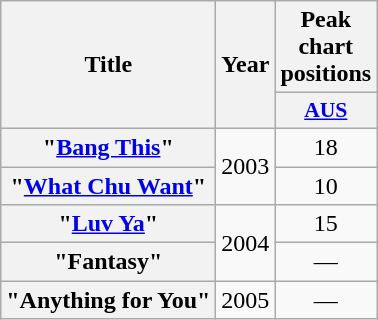<table class="wikitable plainrowheaders" style="text-align:center;">
<tr>
<th scope="col" rowspan="2">Title</th>
<th scope="col" rowspan="2">Year</th>
<th scope="col" colspan="1">Peak chart positions</th>
</tr>
<tr>
<th scope="col" style="width:3em;font-size:90%;"><a href='#'>AUS</a><br></th>
</tr>
<tr>
<th scope="row">"<a href='#'>Bang This</a>"<br></th>
<td rowspan="2">2003</td>
<td>18</td>
</tr>
<tr>
<th scope="row">"<a href='#'>What Chu Want</a>"<br></th>
<td>10</td>
</tr>
<tr>
<th scope="row">"<a href='#'>Luv Ya</a>"<br></th>
<td rowspan="2">2004</td>
<td>15</td>
</tr>
<tr>
<th scope="row">"Fantasy"</th>
<td>—</td>
</tr>
<tr>
<th scope="row">"Anything for You"</th>
<td>2005</td>
<td>—</td>
</tr>
</table>
